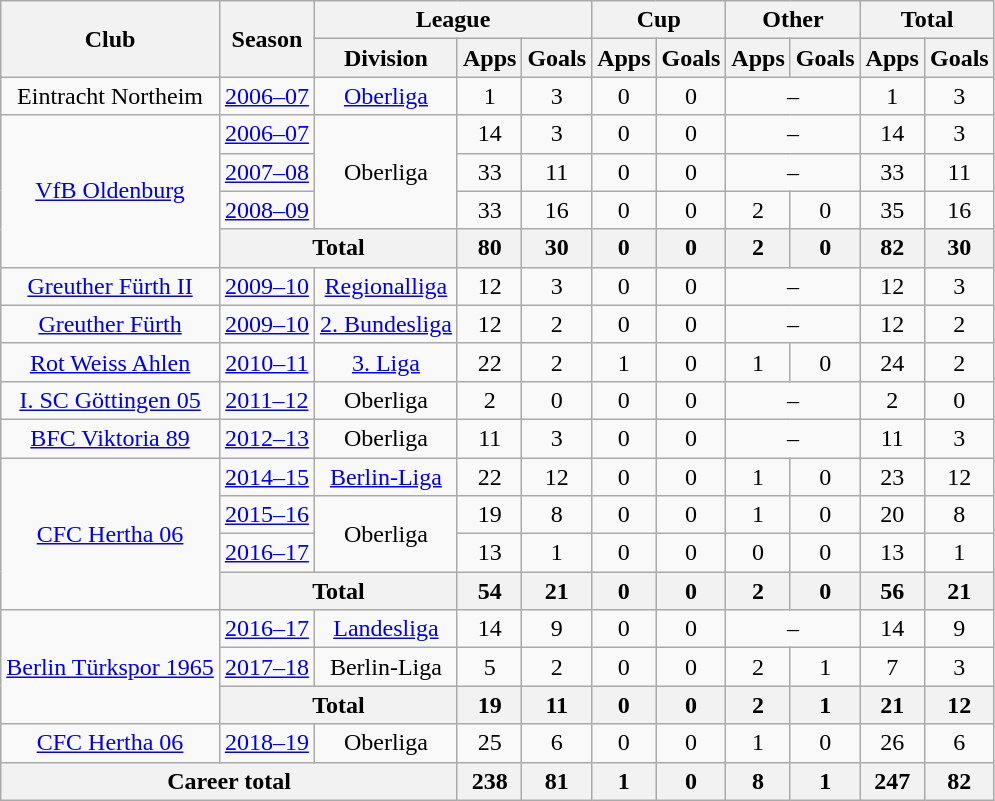<table class="wikitable" style="text-align:center">
<tr>
<th rowspan="2">Club</th>
<th rowspan="2">Season</th>
<th colspan="3">League</th>
<th colspan="2">Cup</th>
<th colspan="2">Other</th>
<th colspan="2">Total</th>
</tr>
<tr>
<th>Division</th>
<th>Apps</th>
<th>Goals</th>
<th>Apps</th>
<th>Goals</th>
<th>Apps</th>
<th>Goals</th>
<th>Apps</th>
<th>Goals</th>
</tr>
<tr>
<td>Eintracht Northeim</td>
<td><a href='#'>2006–07</a></td>
<td><a href='#'>Oberliga</a></td>
<td>1</td>
<td>3</td>
<td>0</td>
<td>0</td>
<td colspan="2">–</td>
<td>1</td>
<td>3</td>
</tr>
<tr>
<td rowspan="4"><a href='#'>VfB Oldenburg</a></td>
<td><a href='#'>2006–07</a></td>
<td rowspan="3">Oberliga</td>
<td>14</td>
<td>3</td>
<td>0</td>
<td>0</td>
<td colspan="2">–</td>
<td>14</td>
<td>3</td>
</tr>
<tr>
<td><a href='#'>2007–08</a></td>
<td>33</td>
<td>11</td>
<td>0</td>
<td>0</td>
<td colspan="2">–</td>
<td>33</td>
<td>11</td>
</tr>
<tr>
<td><a href='#'>2008–09</a></td>
<td>33</td>
<td>16</td>
<td>0</td>
<td>0</td>
<td>2</td>
<td>0</td>
<td>35</td>
<td>16</td>
</tr>
<tr>
<th colspan="2">Total</th>
<th>80</th>
<th>30</th>
<th>0</th>
<th>0</th>
<th>2</th>
<th>0</th>
<th>82</th>
<th>30</th>
</tr>
<tr>
<td><a href='#'>Greuther Fürth II</a></td>
<td><a href='#'>2009–10</a></td>
<td><a href='#'>Regionalliga</a></td>
<td>12</td>
<td>3</td>
<td>0</td>
<td>0</td>
<td colspan="2">–</td>
<td>12</td>
<td>3</td>
</tr>
<tr>
<td><a href='#'>Greuther Fürth</a></td>
<td><a href='#'>2009–10</a></td>
<td><a href='#'>2. Bundesliga</a></td>
<td>12</td>
<td>2</td>
<td>0</td>
<td>0</td>
<td colspan="2">–</td>
<td>12</td>
<td>2</td>
</tr>
<tr>
<td><a href='#'>Rot Weiss Ahlen</a></td>
<td><a href='#'>2010–11</a></td>
<td><a href='#'>3. Liga</a></td>
<td>22</td>
<td>2</td>
<td>1</td>
<td>0</td>
<td>1</td>
<td>0</td>
<td>24</td>
<td>2</td>
</tr>
<tr>
<td><a href='#'>I. SC Göttingen 05</a></td>
<td><a href='#'>2011–12</a></td>
<td>Oberliga</td>
<td>2</td>
<td>0</td>
<td>0</td>
<td>0</td>
<td colspan="2">–</td>
<td>2</td>
<td>0</td>
</tr>
<tr>
<td><a href='#'>BFC Viktoria 89</a></td>
<td><a href='#'>2012–13</a></td>
<td>Oberliga</td>
<td>11</td>
<td>3</td>
<td>0</td>
<td>0</td>
<td colspan="2">–</td>
<td>11</td>
<td>3</td>
</tr>
<tr>
<td rowspan="4"><a href='#'>CFC Hertha 06</a></td>
<td><a href='#'>2014–15</a></td>
<td><a href='#'>Berlin-Liga</a></td>
<td>22</td>
<td>12</td>
<td>0</td>
<td>0</td>
<td>1</td>
<td>0</td>
<td>23</td>
<td>12</td>
</tr>
<tr>
<td><a href='#'>2015–16</a></td>
<td rowspan="2">Oberliga</td>
<td>19</td>
<td>8</td>
<td>0</td>
<td>0</td>
<td>1</td>
<td>0</td>
<td>20</td>
<td>8</td>
</tr>
<tr>
<td><a href='#'>2016–17</a></td>
<td>13</td>
<td>1</td>
<td>0</td>
<td>0</td>
<td>0</td>
<td>0</td>
<td>13</td>
<td>1</td>
</tr>
<tr>
<th colspan="2">Total</th>
<th>54</th>
<th>21</th>
<th>0</th>
<th>0</th>
<th>2</th>
<th>0</th>
<th>56</th>
<th>21</th>
</tr>
<tr>
<td rowspan="3"><a href='#'>Berlin Türkspor 1965</a></td>
<td><a href='#'>2016–17</a></td>
<td><a href='#'>Landesliga</a></td>
<td>14</td>
<td>9</td>
<td>0</td>
<td>0</td>
<td colspan="2">–</td>
<td>14</td>
<td>9</td>
</tr>
<tr>
<td><a href='#'>2017–18</a></td>
<td>Berlin-Liga</td>
<td>5</td>
<td>2</td>
<td>0</td>
<td>0</td>
<td>2</td>
<td>1</td>
<td>7</td>
<td>3</td>
</tr>
<tr>
<th colspan="2">Total</th>
<th>19</th>
<th>11</th>
<th>0</th>
<th>0</th>
<th>2</th>
<th>1</th>
<th>21</th>
<th>12</th>
</tr>
<tr>
<td><a href='#'>CFC Hertha 06</a></td>
<td><a href='#'>2018–19</a></td>
<td>Oberliga</td>
<td>25</td>
<td>6</td>
<td>0</td>
<td>0</td>
<td>1</td>
<td>0</td>
<td>26</td>
<td>6</td>
</tr>
<tr>
<th colspan="3">Career total</th>
<th>238</th>
<th>81</th>
<th>1</th>
<th>0</th>
<th>8</th>
<th>1</th>
<th>247</th>
<th>82</th>
</tr>
</table>
